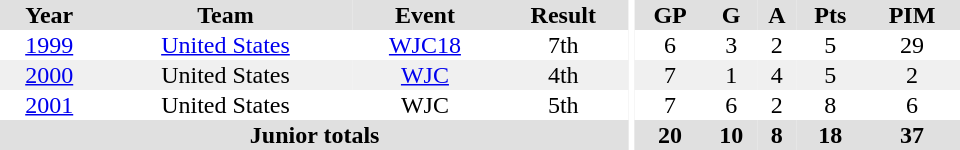<table border="0" cellpadding="1" cellspacing="0" ID="Table3" style="text-align:center; width:40em">
<tr ALIGN="center" bgcolor="#e0e0e0">
<th>Year</th>
<th>Team</th>
<th>Event</th>
<th>Result</th>
<th rowspan="99" bgcolor="#ffffff"></th>
<th>GP</th>
<th>G</th>
<th>A</th>
<th>Pts</th>
<th>PIM</th>
</tr>
<tr>
<td><a href='#'>1999</a></td>
<td><a href='#'>United States</a></td>
<td><a href='#'>WJC18</a></td>
<td>7th</td>
<td>6</td>
<td>3</td>
<td>2</td>
<td>5</td>
<td>29</td>
</tr>
<tr bgcolor="#f0f0f0">
<td><a href='#'>2000</a></td>
<td>United States</td>
<td><a href='#'>WJC</a></td>
<td>4th</td>
<td>7</td>
<td>1</td>
<td>4</td>
<td>5</td>
<td>2</td>
</tr>
<tr>
<td><a href='#'>2001</a></td>
<td>United States</td>
<td>WJC</td>
<td>5th</td>
<td>7</td>
<td>6</td>
<td>2</td>
<td>8</td>
<td>6</td>
</tr>
<tr bgcolor="#e0e0e0">
<th colspan=4>Junior totals</th>
<th>20</th>
<th>10</th>
<th>8</th>
<th>18</th>
<th>37</th>
</tr>
</table>
